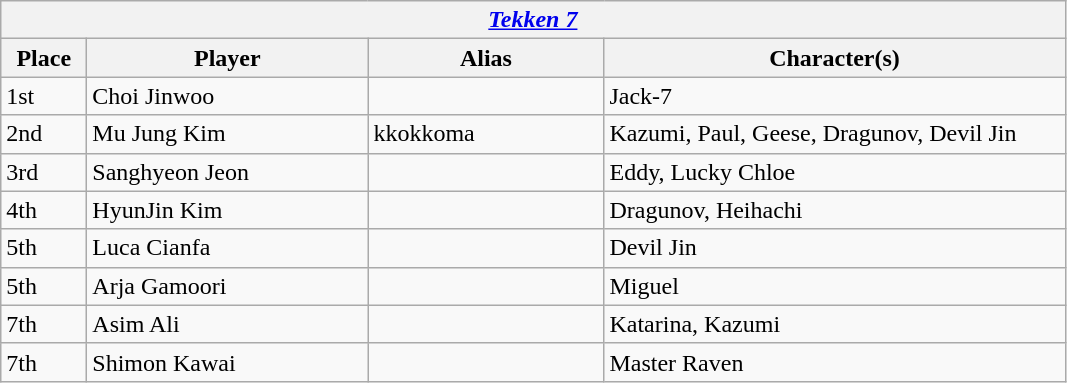<table class="wikitable">
<tr>
<th colspan="4"><strong><em><a href='#'>Tekken 7</a></em></strong>  </th>
</tr>
<tr>
<th style="width:50px;">Place</th>
<th style="width:180px;">Player</th>
<th style="width:150px;">Alias</th>
<th style="width:300px;">Character(s)</th>
</tr>
<tr>
<td>1st</td>
<td> Choi Jinwoo</td>
<td></td>
<td>Jack-7</td>
</tr>
<tr>
<td>2nd</td>
<td> Mu Jung Kim</td>
<td>kkokkoma</td>
<td>Kazumi, Paul, Geese, Dragunov, Devil Jin</td>
</tr>
<tr>
<td>3rd</td>
<td> Sanghyeon Jeon</td>
<td></td>
<td>Eddy, Lucky Chloe</td>
</tr>
<tr>
<td>4th</td>
<td> HyunJin Kim</td>
<td></td>
<td>Dragunov, Heihachi</td>
</tr>
<tr>
<td>5th</td>
<td> Luca Cianfa</td>
<td></td>
<td>Devil Jin</td>
</tr>
<tr>
<td>5th</td>
<td> Arja Gamoori</td>
<td></td>
<td>Miguel</td>
</tr>
<tr>
<td>7th</td>
<td> Asim Ali</td>
<td></td>
<td>Katarina, Kazumi</td>
</tr>
<tr>
<td>7th</td>
<td> Shimon Kawai</td>
<td></td>
<td>Master Raven</td>
</tr>
</table>
